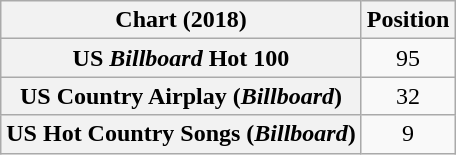<table class="wikitable sortable plainrowheaders" style="text-align:center">
<tr>
<th scope="col">Chart (2018)</th>
<th scope="col">Position</th>
</tr>
<tr>
<th scope="row">US <em>Billboard</em> Hot 100</th>
<td>95</td>
</tr>
<tr>
<th scope="row">US Country Airplay (<em>Billboard</em>)</th>
<td>32</td>
</tr>
<tr>
<th scope="row">US Hot Country Songs (<em>Billboard</em>)</th>
<td>9</td>
</tr>
</table>
